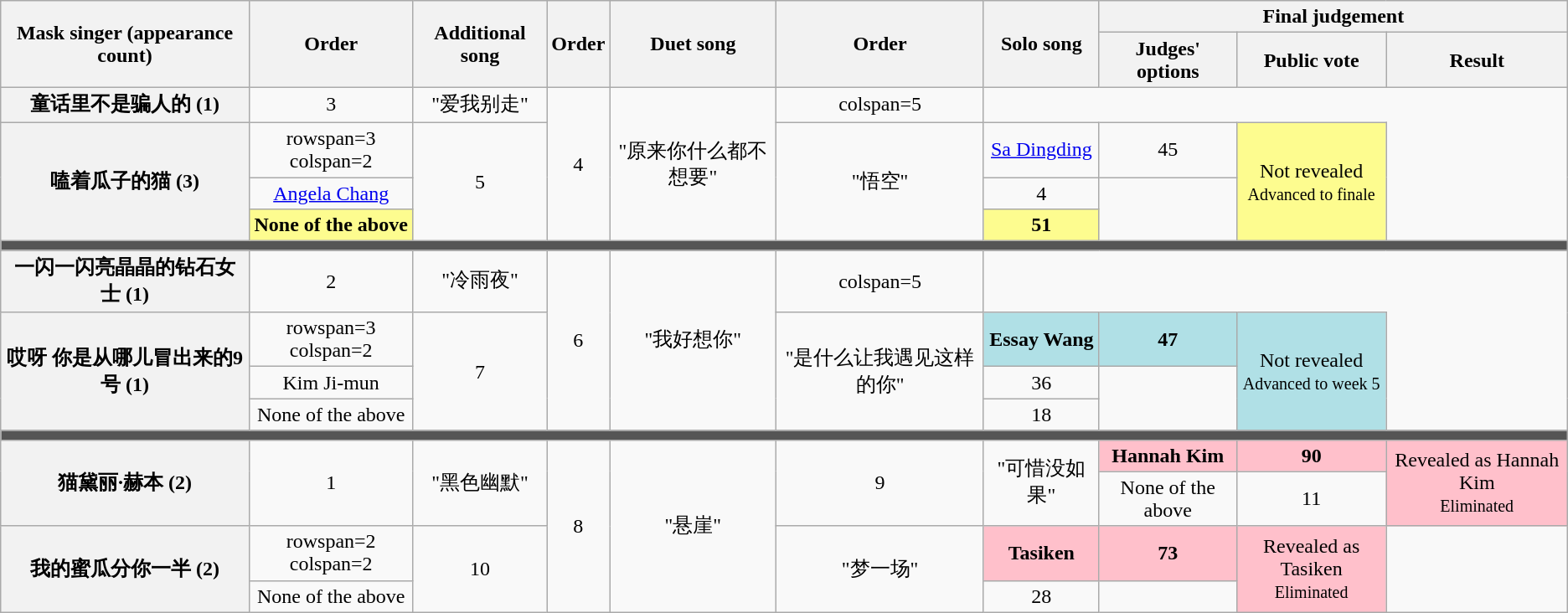<table class="wikitable plainrowheaders" style="text-align:center;">
<tr>
<th rowspan=2 scope="col">Mask singer (appearance count)</th>
<th rowspan=2 scope="col">Order</th>
<th rowspan=2 scope="col">Additional song</th>
<th rowspan=2 scope="col">Order</th>
<th rowspan=2 scope="col">Duet song</th>
<th rowspan=2 scope="col">Order</th>
<th rowspan=2 scope="col">Solo song</th>
<th scope="col" colspan=3>Final judgement</th>
</tr>
<tr>
<th scope="col">Judges' options</th>
<th scope="col">Public vote</th>
<th scope="col">Result</th>
</tr>
<tr>
<th scope="row">童话里不是骗人的 (1)</th>
<td>3</td>
<td>"爱我别走"</td>
<td rowspan=4>4</td>
<td rowspan=4>"原来你什么都不想要"</td>
<td>colspan=5 </td>
</tr>
<tr>
<th rowspan=3 scope="row">嗑着瓜子的猫 (3) </th>
<td>rowspan=3  colspan=2 </td>
<td rowspan=3>5</td>
<td rowspan=3>"悟空"</td>
<td><a href='#'>Sa Dingding</a></td>
<td>45</td>
<td style="background:#fdfc8f;" rowspan=3>Not revealed<br><small>Advanced to finale</small></td>
</tr>
<tr>
<td><a href='#'>Angela Chang</a></td>
<td>4</td>
</tr>
<tr style="background:#fdfc8f;">
<td><strong>None of the above</strong></td>
<td><strong>51</strong></td>
</tr>
<tr>
<td colspan="10" style="background:#555;"></td>
</tr>
<tr>
<th scope="row">一闪一闪亮晶晶的钻石女士 (1)</th>
<td>2</td>
<td>"冷雨夜"</td>
<td rowspan=4>6</td>
<td rowspan=4>"我好想你"</td>
<td>colspan=5 </td>
</tr>
<tr>
<th rowspan=3 scope="row">哎呀 你是从哪儿冒出来的9号 (1)</th>
<td>rowspan=3  colspan=2 </td>
<td rowspan=3>7</td>
<td rowspan=3>"是什么让我遇见这样的你"</td>
<td style="background:#B0E0E6;"><strong>Essay Wang</strong></td>
<td style="background:#B0E0E6;"><strong>47</strong></td>
<td style="background:#B0E0E6;" rowspan=3>Not revealed<br><small>Advanced to week 5</small></td>
</tr>
<tr>
<td>Kim Ji-mun</td>
<td>36</td>
</tr>
<tr>
<td>None of the above</td>
<td>18</td>
</tr>
<tr>
<td colspan="10" style="background:#555;"></td>
</tr>
<tr>
<th rowspan=2 scope="row">猫黛丽·赫本 (2)</th>
<td rowspan=2>1</td>
<td rowspan=2>"黑色幽默"</td>
<td rowspan=4>8</td>
<td rowspan=4>"悬崖"</td>
<td rowspan=2>9</td>
<td rowspan=2>"可惜没如果"</td>
<td style="background:pink;"><strong>Hannah Kim</strong></td>
<td style="background:pink;"><strong>90</strong></td>
<td style="background:pink;" rowspan=2>Revealed as Hannah Kim<br><small>Eliminated</small></td>
</tr>
<tr>
<td>None of the above</td>
<td>11</td>
</tr>
<tr>
<th rowspan=2 scope="row">我的蜜瓜分你一半 (2)</th>
<td>rowspan=2  colspan=2 </td>
<td rowspan=2>10</td>
<td rowspan=2>"梦一场"</td>
<td style="background:pink;"><strong>Tasiken</strong></td>
<td style="background:pink;"><strong>73</strong></td>
<td style="background:pink;" rowspan=2>Revealed as Tasiken<br><small>Eliminated</small></td>
</tr>
<tr>
<td>None of the above</td>
<td>28</td>
</tr>
</table>
